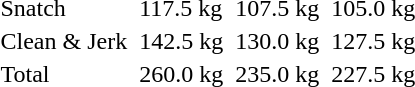<table>
<tr>
<td>Snatch</td>
<td></td>
<td>117.5 kg</td>
<td></td>
<td>107.5 kg</td>
<td></td>
<td>105.0 kg</td>
</tr>
<tr>
<td>Clean & Jerk</td>
<td></td>
<td>142.5 kg</td>
<td></td>
<td>130.0 kg</td>
<td></td>
<td>127.5 kg</td>
</tr>
<tr>
<td>Total</td>
<td></td>
<td>260.0 kg</td>
<td></td>
<td>235.0 kg</td>
<td></td>
<td>227.5 kg</td>
</tr>
</table>
